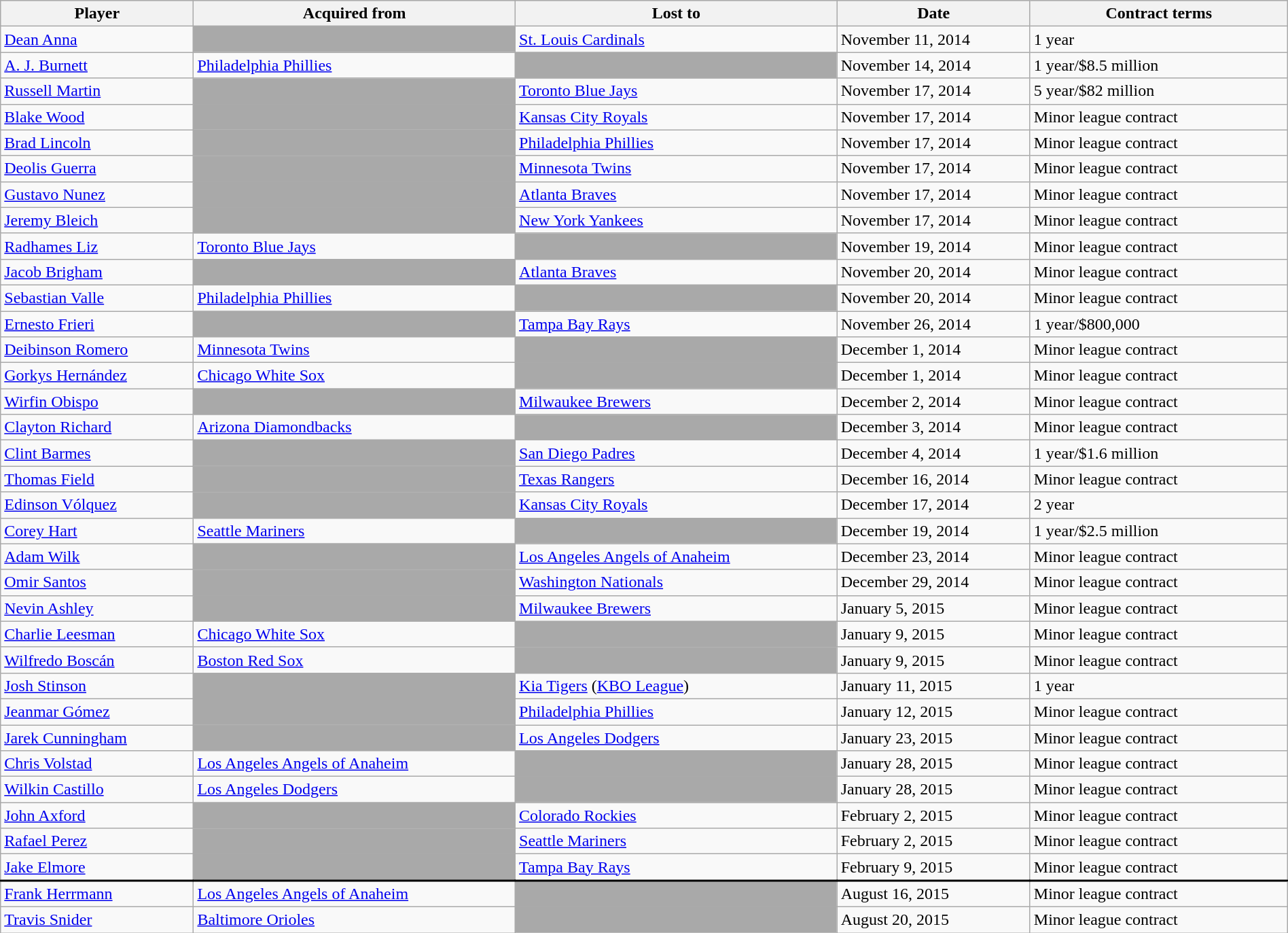<table class="wikitable" style="width:100%;">
<tr style="text-align:center; background:#ddd;">
<th style="width:15%;">Player</th>
<th style="width:25%;">Acquired from</th>
<th style="width:25%;">Lost to</th>
<th style="width:15%;">Date</th>
<th style="width:20%;">Contract terms</th>
</tr>
<tr>
<td><a href='#'>Dean Anna</a></td>
<td style="background:darkgray;"></td>
<td><a href='#'>St. Louis Cardinals</a></td>
<td>November 11, 2014</td>
<td>1 year</td>
</tr>
<tr>
<td><a href='#'>A. J. Burnett</a></td>
<td><a href='#'>Philadelphia Phillies</a></td>
<td style="background:darkgray;"></td>
<td>November 14, 2014</td>
<td>1 year/$8.5 million</td>
</tr>
<tr>
<td><a href='#'>Russell Martin</a></td>
<td style="background:darkgray;"></td>
<td><a href='#'>Toronto Blue Jays</a></td>
<td>November 17, 2014</td>
<td>5 year/$82 million</td>
</tr>
<tr>
<td><a href='#'>Blake Wood</a></td>
<td style="background:darkgray;"></td>
<td><a href='#'>Kansas City Royals</a></td>
<td>November 17, 2014</td>
<td>Minor league contract</td>
</tr>
<tr>
<td><a href='#'>Brad Lincoln</a></td>
<td style="background:darkgray;"></td>
<td><a href='#'>Philadelphia Phillies</a></td>
<td>November 17, 2014</td>
<td>Minor league contract</td>
</tr>
<tr>
<td><a href='#'>Deolis Guerra</a></td>
<td style="background:darkgray;"></td>
<td><a href='#'>Minnesota Twins</a></td>
<td>November 17, 2014</td>
<td>Minor league contract</td>
</tr>
<tr>
<td><a href='#'>Gustavo Nunez</a></td>
<td style="background:darkgray;"></td>
<td><a href='#'>Atlanta Braves</a></td>
<td>November 17, 2014</td>
<td>Minor league contract</td>
</tr>
<tr>
<td><a href='#'>Jeremy Bleich</a></td>
<td style="background:darkgray;"></td>
<td><a href='#'>New York Yankees</a></td>
<td>November 17, 2014</td>
<td>Minor league contract</td>
</tr>
<tr>
<td><a href='#'>Radhames Liz</a></td>
<td><a href='#'>Toronto Blue Jays</a></td>
<td style="background:darkgray;"></td>
<td>November 19, 2014</td>
<td>Minor league contract</td>
</tr>
<tr>
<td><a href='#'>Jacob Brigham</a></td>
<td style="background:darkgray;"></td>
<td><a href='#'>Atlanta Braves</a></td>
<td>November 20, 2014</td>
<td>Minor league contract</td>
</tr>
<tr>
<td><a href='#'>Sebastian Valle</a></td>
<td><a href='#'>Philadelphia Phillies</a></td>
<td style="background:darkgray;"></td>
<td>November 20, 2014</td>
<td>Minor league contract</td>
</tr>
<tr>
<td><a href='#'>Ernesto Frieri</a></td>
<td style="background:darkgray;"></td>
<td><a href='#'>Tampa Bay Rays</a></td>
<td>November 26, 2014</td>
<td>1 year/$800,000</td>
</tr>
<tr>
<td><a href='#'>Deibinson Romero</a></td>
<td><a href='#'>Minnesota Twins</a></td>
<td style="background:darkgray;"></td>
<td>December 1, 2014</td>
<td>Minor league contract</td>
</tr>
<tr>
<td><a href='#'>Gorkys Hernández</a></td>
<td><a href='#'>Chicago White Sox</a></td>
<td style="background:darkgray;"></td>
<td>December 1, 2014</td>
<td>Minor league contract</td>
</tr>
<tr>
<td><a href='#'>Wirfin Obispo</a></td>
<td style="background:darkgray;"></td>
<td><a href='#'>Milwaukee Brewers</a></td>
<td>December 2, 2014</td>
<td>Minor league contract</td>
</tr>
<tr>
<td><a href='#'>Clayton Richard</a></td>
<td><a href='#'>Arizona Diamondbacks</a></td>
<td style="background:darkgray;"></td>
<td>December 3, 2014</td>
<td>Minor league contract</td>
</tr>
<tr>
<td><a href='#'>Clint Barmes</a></td>
<td style="background:darkgray;"></td>
<td><a href='#'>San Diego Padres</a></td>
<td>December 4, 2014</td>
<td>1 year/$1.6 million</td>
</tr>
<tr>
<td><a href='#'>Thomas Field</a></td>
<td style="background:darkgray;"></td>
<td><a href='#'>Texas Rangers</a></td>
<td>December 16, 2014</td>
<td>Minor league contract</td>
</tr>
<tr>
<td><a href='#'>Edinson Vólquez</a></td>
<td style="background:darkgray;"></td>
<td><a href='#'>Kansas City Royals</a></td>
<td>December 17, 2014</td>
<td>2 year</td>
</tr>
<tr>
<td><a href='#'>Corey Hart</a></td>
<td><a href='#'>Seattle Mariners</a></td>
<td style="background:darkgray;"></td>
<td>December 19, 2014</td>
<td>1 year/$2.5 million</td>
</tr>
<tr>
<td><a href='#'>Adam Wilk</a></td>
<td style="background:darkgray;"></td>
<td><a href='#'>Los Angeles Angels of Anaheim</a></td>
<td>December 23, 2014</td>
<td>Minor league contract</td>
</tr>
<tr>
<td><a href='#'>Omir Santos</a></td>
<td style="background:darkgray;"></td>
<td><a href='#'>Washington Nationals</a></td>
<td>December 29, 2014</td>
<td>Minor league contract</td>
</tr>
<tr>
<td><a href='#'>Nevin Ashley</a></td>
<td style="background:darkgray;"></td>
<td><a href='#'>Milwaukee Brewers</a></td>
<td>January 5, 2015</td>
<td>Minor league contract</td>
</tr>
<tr>
<td><a href='#'>Charlie Leesman</a></td>
<td><a href='#'>Chicago White Sox</a></td>
<td style="background:darkgray;"></td>
<td>January 9, 2015</td>
<td>Minor league contract</td>
</tr>
<tr>
<td><a href='#'>Wilfredo Boscán</a></td>
<td><a href='#'>Boston Red Sox</a></td>
<td style="background:darkgray;"></td>
<td>January 9, 2015</td>
<td>Minor league contract</td>
</tr>
<tr>
<td><a href='#'>Josh Stinson</a></td>
<td style="background:darkgray;"></td>
<td><a href='#'>Kia Tigers</a> (<a href='#'>KBO League</a>)</td>
<td>January 11, 2015</td>
<td>1 year</td>
</tr>
<tr>
<td><a href='#'>Jeanmar Gómez</a></td>
<td style="background:darkgray;"></td>
<td><a href='#'>Philadelphia Phillies</a></td>
<td>January 12, 2015</td>
<td>Minor league contract</td>
</tr>
<tr>
<td><a href='#'>Jarek Cunningham</a></td>
<td style="background:darkgray;"></td>
<td><a href='#'>Los Angeles Dodgers</a></td>
<td>January 23, 2015</td>
<td>Minor league contract</td>
</tr>
<tr>
<td><a href='#'>Chris Volstad</a></td>
<td><a href='#'>Los Angeles Angels of Anaheim</a></td>
<td style="background:darkgray;"></td>
<td>January 28, 2015</td>
<td>Minor league contract</td>
</tr>
<tr>
<td><a href='#'>Wilkin Castillo</a></td>
<td><a href='#'>Los Angeles Dodgers</a></td>
<td style="background:darkgray;"></td>
<td>January 28, 2015</td>
<td>Minor league contract</td>
</tr>
<tr>
<td><a href='#'>John Axford</a></td>
<td style="background:darkgray;"></td>
<td><a href='#'>Colorado Rockies</a></td>
<td>February 2, 2015</td>
<td>Minor league contract</td>
</tr>
<tr>
<td><a href='#'>Rafael Perez</a></td>
<td style="background:darkgray;"></td>
<td><a href='#'>Seattle Mariners</a></td>
<td>February 2, 2015</td>
<td>Minor league contract</td>
</tr>
<tr>
<td><a href='#'>Jake Elmore</a></td>
<td style="background:darkgray;"></td>
<td><a href='#'>Tampa Bay Rays</a></td>
<td>February 9, 2015</td>
<td>Minor league contract</td>
</tr>
<tr style="border-top:2px solid #000000;">
<td><a href='#'>Frank Herrmann</a></td>
<td><a href='#'>Los Angeles Angels of Anaheim</a></td>
<td style="background:darkgray;"></td>
<td>August 16, 2015</td>
<td>Minor league contract</td>
</tr>
<tr>
<td><a href='#'>Travis Snider</a></td>
<td><a href='#'>Baltimore Orioles</a></td>
<td style="background:darkgray;"></td>
<td>August 20, 2015</td>
<td>Minor league contract</td>
</tr>
</table>
